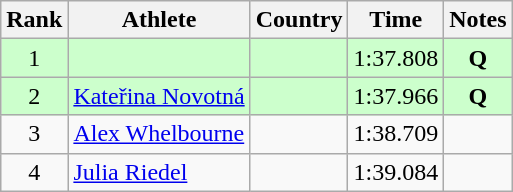<table class="wikitable sortable" style="text-align:center">
<tr>
<th>Rank</th>
<th>Athlete</th>
<th>Country</th>
<th>Time</th>
<th>Notes</th>
</tr>
<tr bgcolor="#ccffcc">
<td>1</td>
<td align=left></td>
<td align=left></td>
<td>1:37.808</td>
<td><strong>Q</strong></td>
</tr>
<tr bgcolor="#ccffcc">
<td>2</td>
<td align=left><a href='#'>Kateřina Novotná</a></td>
<td align=left></td>
<td>1:37.966</td>
<td><strong>Q</strong></td>
</tr>
<tr>
<td>3</td>
<td align=left><a href='#'>Alex Whelbourne</a></td>
<td align=left></td>
<td>1:38.709</td>
<td></td>
</tr>
<tr>
<td>4</td>
<td align=left><a href='#'>Julia Riedel</a></td>
<td align=left></td>
<td>1:39.084</td>
<td></td>
</tr>
</table>
